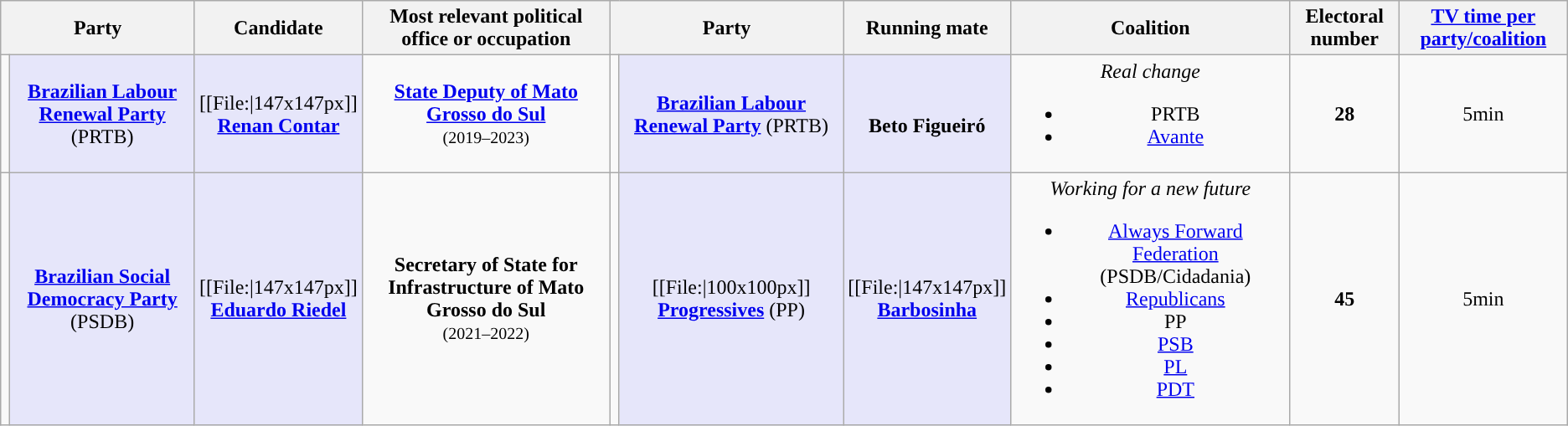<table class="wikitable" style="text-align:center">
<tr>
<th colspan="2">Party</th>
<th>Candidate</th>
<th style="max-width:10em">Most relevant political office or occupation</th>
<th colspan="2">Party</th>
<th>Running mate</th>
<th>Coalition</th>
<th>Electoral number</th>
<th><a href='#'>TV time per party/coalition</a></th>
</tr>
<tr>
<td style="background:"></td>
<td style="background:lavender;"><strong><a href='#'>Brazilian Labour Renewal Party</a></strong> (PRTB)</td>
<td style="background:lavender;">[[File:|147x147px]] <br><strong><a href='#'>Renan Contar</a></strong></td>
<td style="max-width:10em"><strong><a href='#'>State Deputy of Mato Grosso do Sul</a></strong> <br><small>(2019–2023)</small></td>
<td style="background:"></td>
<td style="background:lavender;"><strong><a href='#'>Brazilian Labour Renewal Party</a></strong> (PRTB)</td>
<td style="background:lavender;"><br><strong>Beto Figueiró</strong></td>
<td><em>Real change</em><br><ul><li>PRTB</li><li><a href='#'>Avante</a></li></ul></td>
<td><strong>28</strong></td>
<td>5min</td>
</tr>
<tr>
<td style="background:"></td>
<td style="background:lavender;"><strong><a href='#'>Brazilian Social Democracy Party</a></strong> (PSDB)</td>
<td style="background:lavender;">[[File:|147x147px]] <br><strong><a href='#'>Eduardo Riedel</a></strong></td>
<td><strong>Secretary of State for Infrastructure of Mato Grosso do Sul</strong><br><small>(2021–2022)</small></td>
<td style="background:"></td>
<td style="background:lavender;">[[File:|100x100px]] <br><strong><a href='#'>Progressives</a></strong> (PP)</td>
<td style="background:lavender;">[[File:|147x147px]] <br><strong><a href='#'>Barbosinha</a></strong></td>
<td><em>Working for a new future</em><br><ul><li><a href='#'>Always Forward Federation</a> (PSDB/Cidadania)</li><li><a href='#'>Republicans</a></li><li>PP</li><li><a href='#'>PSB</a></li><li><a href='#'>PL</a></li><li><a href='#'>PDT</a></li></ul></td>
<td><strong>45</strong></td>
<td>5min</td>
</tr>
</table>
